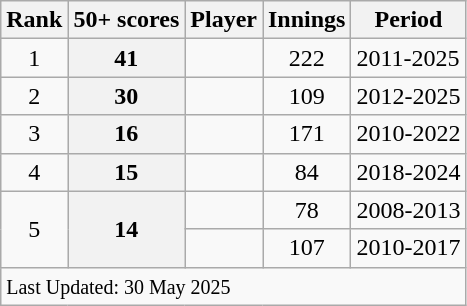<table class="wikitable">
<tr>
<th>Rank</th>
<th>50+ scores</th>
<th>Player</th>
<th>Innings</th>
<th>Period</th>
</tr>
<tr>
<td align=center>1</td>
<th scope=row style=text-align:center;>41</th>
<td></td>
<td align=center>222</td>
<td>2011-2025</td>
</tr>
<tr>
<td align=center>2</td>
<th scope=row style=text-align:center;>30</th>
<td></td>
<td align=center>109</td>
<td>2012-2025</td>
</tr>
<tr>
<td align=center>3</td>
<th scope=row style=text-align:center;>16</th>
<td></td>
<td align=center>171</td>
<td>2010-2022</td>
</tr>
<tr>
<td align=center>4</td>
<th scope=row style=text-align:center;>15</th>
<td></td>
<td align=center>84</td>
<td>2018-2024</td>
</tr>
<tr>
<td rowspan=2; align=center>5</td>
<th scope=row style=text-align:center; rowspan=2>14</th>
<td></td>
<td align=center>78</td>
<td>2008-2013</td>
</tr>
<tr>
<td></td>
<td align=center>107</td>
<td>2010-2017</td>
</tr>
<tr class=sortbottom>
<td colspan=5><small>Last Updated: 30 May 2025</small></td>
</tr>
</table>
